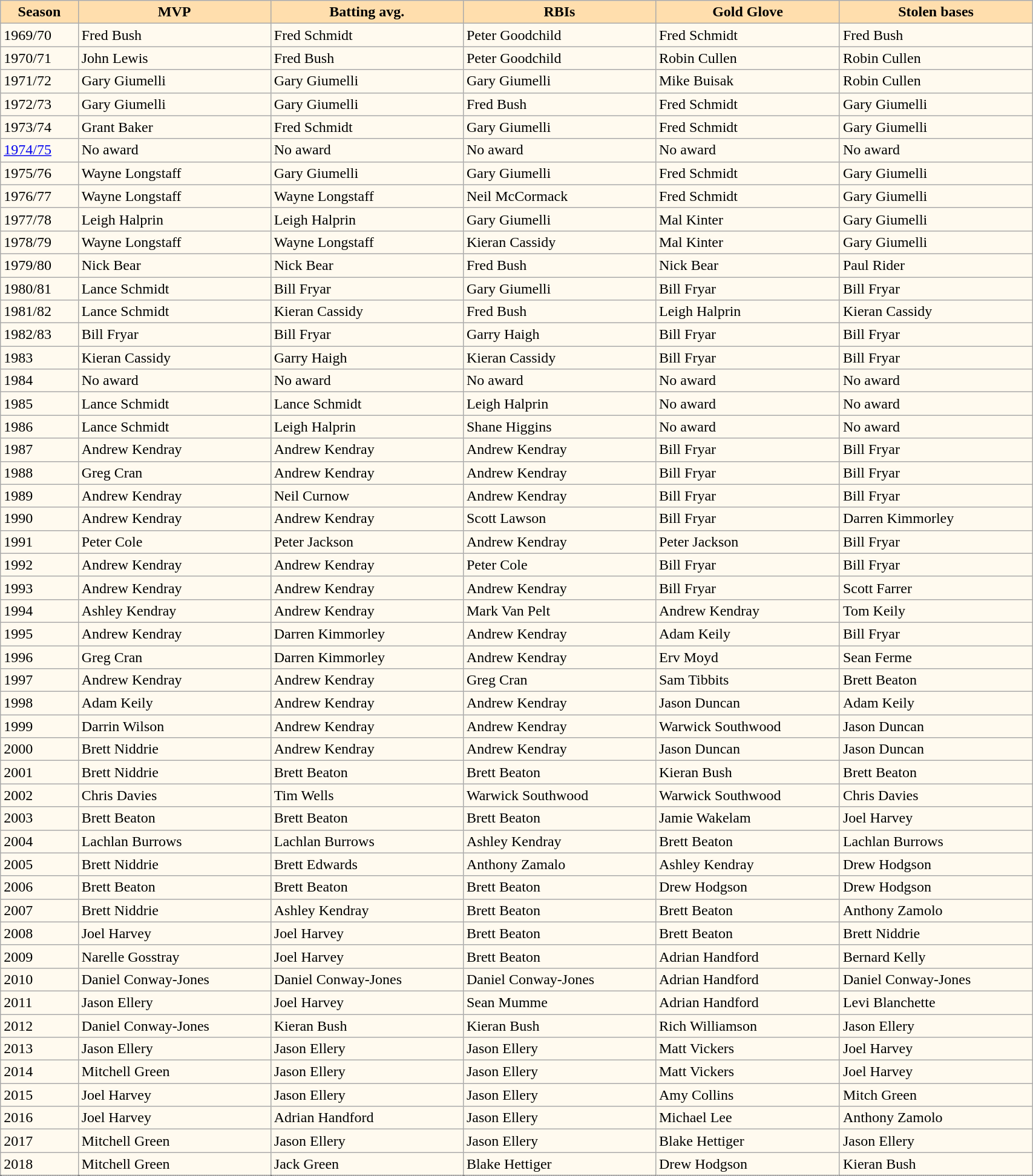<table class="wikitable collapsible collapsed" width=90% style="background: #fffaef; border: 1px dotted gray;">
<tr>
<th style="background:#ffdead;">Season</th>
<th style="background:#ffdead;">MVP</th>
<th style="background:#ffdead;">Batting avg.</th>
<th style="background:#ffdead;">RBIs</th>
<th style="background:#ffdead;">Gold Glove</th>
<th style="background:#ffdead;">Stolen bases</th>
</tr>
<tr>
<td>1969/70</td>
<td>Fred Bush</td>
<td>Fred Schmidt</td>
<td>Peter Goodchild</td>
<td>Fred Schmidt</td>
<td>Fred Bush</td>
</tr>
<tr>
<td>1970/71</td>
<td>John Lewis</td>
<td>Fred Bush</td>
<td>Peter Goodchild</td>
<td>Robin Cullen</td>
<td>Robin Cullen</td>
</tr>
<tr>
<td>1971/72</td>
<td>Gary Giumelli</td>
<td>Gary Giumelli</td>
<td>Gary Giumelli</td>
<td>Mike Buisak</td>
<td>Robin Cullen</td>
</tr>
<tr>
<td>1972/73</td>
<td>Gary Giumelli</td>
<td>Gary Giumelli</td>
<td>Fred Bush</td>
<td>Fred Schmidt</td>
<td>Gary Giumelli</td>
</tr>
<tr>
<td>1973/74</td>
<td>Grant Baker</td>
<td>Fred Schmidt</td>
<td>Gary Giumelli</td>
<td>Fred Schmidt</td>
<td>Gary Giumelli</td>
</tr>
<tr>
<td><a href='#'>1974/75</a></td>
<td>No award</td>
<td>No award</td>
<td>No award</td>
<td>No award</td>
<td>No award</td>
</tr>
<tr>
<td>1975/76</td>
<td>Wayne Longstaff</td>
<td>Gary Giumelli</td>
<td>Gary Giumelli</td>
<td>Fred Schmidt</td>
<td>Gary Giumelli</td>
</tr>
<tr>
<td>1976/77</td>
<td>Wayne Longstaff</td>
<td>Wayne Longstaff</td>
<td>Neil McCormack</td>
<td>Fred Schmidt</td>
<td>Gary Giumelli</td>
</tr>
<tr>
<td>1977/78</td>
<td>Leigh Halprin</td>
<td>Leigh Halprin</td>
<td>Gary Giumelli</td>
<td>Mal Kinter</td>
<td>Gary Giumelli</td>
</tr>
<tr>
<td>1978/79</td>
<td>Wayne Longstaff</td>
<td>Wayne Longstaff</td>
<td>Kieran Cassidy</td>
<td>Mal Kinter</td>
<td>Gary Giumelli</td>
</tr>
<tr>
<td>1979/80</td>
<td>Nick Bear</td>
<td>Nick Bear</td>
<td>Fred Bush</td>
<td>Nick Bear</td>
<td>Paul Rider</td>
</tr>
<tr>
<td>1980/81</td>
<td>Lance Schmidt</td>
<td>Bill Fryar</td>
<td>Gary Giumelli</td>
<td>Bill Fryar</td>
<td>Bill Fryar</td>
</tr>
<tr>
<td>1981/82</td>
<td>Lance Schmidt</td>
<td>Kieran Cassidy</td>
<td>Fred Bush</td>
<td>Leigh Halprin</td>
<td>Kieran Cassidy</td>
</tr>
<tr>
<td>1982/83</td>
<td>Bill Fryar</td>
<td>Bill Fryar</td>
<td>Garry Haigh</td>
<td>Bill Fryar</td>
<td>Bill Fryar</td>
</tr>
<tr>
<td>1983</td>
<td>Kieran Cassidy</td>
<td>Garry Haigh</td>
<td>Kieran Cassidy</td>
<td>Bill Fryar</td>
<td>Bill Fryar</td>
</tr>
<tr>
<td>1984</td>
<td>No award</td>
<td>No award</td>
<td>No award</td>
<td>No award</td>
<td>No award</td>
</tr>
<tr>
<td>1985</td>
<td>Lance Schmidt</td>
<td>Lance Schmidt</td>
<td>Leigh Halprin</td>
<td>No award</td>
<td>No award</td>
</tr>
<tr>
<td>1986</td>
<td>Lance Schmidt</td>
<td>Leigh Halprin</td>
<td>Shane Higgins</td>
<td>No award</td>
<td>No award</td>
</tr>
<tr>
<td>1987</td>
<td>Andrew Kendray</td>
<td>Andrew Kendray</td>
<td>Andrew Kendray</td>
<td>Bill Fryar</td>
<td>Bill Fryar</td>
</tr>
<tr>
<td>1988</td>
<td>Greg Cran</td>
<td>Andrew Kendray</td>
<td>Andrew Kendray</td>
<td>Bill Fryar</td>
<td>Bill Fryar</td>
</tr>
<tr>
<td>1989</td>
<td>Andrew Kendray</td>
<td>Neil Curnow</td>
<td>Andrew Kendray</td>
<td>Bill Fryar</td>
<td>Bill Fryar</td>
</tr>
<tr>
<td>1990</td>
<td>Andrew Kendray</td>
<td>Andrew Kendray</td>
<td>Scott Lawson</td>
<td>Bill Fryar</td>
<td>Darren Kimmorley</td>
</tr>
<tr>
<td>1991</td>
<td>Peter Cole</td>
<td>Peter Jackson</td>
<td>Andrew Kendray</td>
<td>Peter Jackson</td>
<td>Bill Fryar</td>
</tr>
<tr>
<td>1992</td>
<td>Andrew Kendray</td>
<td>Andrew Kendray</td>
<td>Peter Cole</td>
<td>Bill Fryar</td>
<td>Bill Fryar</td>
</tr>
<tr>
<td>1993</td>
<td>Andrew Kendray</td>
<td>Andrew Kendray</td>
<td>Andrew Kendray</td>
<td>Bill Fryar</td>
<td>Scott Farrer</td>
</tr>
<tr>
<td>1994</td>
<td>Ashley Kendray</td>
<td>Andrew Kendray</td>
<td>Mark Van Pelt</td>
<td>Andrew Kendray</td>
<td>Tom Keily</td>
</tr>
<tr>
<td>1995</td>
<td>Andrew Kendray</td>
<td>Darren Kimmorley</td>
<td>Andrew Kendray</td>
<td>Adam Keily</td>
<td>Bill Fryar</td>
</tr>
<tr>
<td>1996</td>
<td>Greg Cran</td>
<td>Darren Kimmorley</td>
<td>Andrew Kendray</td>
<td>Erv Moyd</td>
<td>Sean Ferme</td>
</tr>
<tr>
<td>1997</td>
<td>Andrew Kendray</td>
<td>Andrew Kendray</td>
<td>Greg Cran</td>
<td>Sam Tibbits</td>
<td>Brett Beaton</td>
</tr>
<tr>
<td>1998</td>
<td>Adam Keily</td>
<td>Andrew Kendray</td>
<td>Andrew Kendray</td>
<td>Jason Duncan</td>
<td>Adam Keily</td>
</tr>
<tr>
<td>1999</td>
<td>Darrin Wilson</td>
<td>Andrew Kendray</td>
<td>Andrew Kendray</td>
<td>Warwick Southwood</td>
<td>Jason Duncan</td>
</tr>
<tr>
<td>2000</td>
<td>Brett Niddrie</td>
<td>Andrew Kendray</td>
<td>Andrew Kendray</td>
<td>Jason Duncan</td>
<td>Jason Duncan</td>
</tr>
<tr>
<td>2001</td>
<td>Brett Niddrie</td>
<td>Brett Beaton</td>
<td>Brett Beaton</td>
<td>Kieran Bush</td>
<td>Brett Beaton</td>
</tr>
<tr>
<td>2002</td>
<td>Chris Davies</td>
<td>Tim Wells</td>
<td>Warwick Southwood</td>
<td>Warwick Southwood</td>
<td>Chris Davies</td>
</tr>
<tr>
<td>2003</td>
<td>Brett Beaton</td>
<td>Brett Beaton</td>
<td>Brett Beaton</td>
<td>Jamie Wakelam</td>
<td>Joel Harvey</td>
</tr>
<tr>
<td>2004</td>
<td>Lachlan Burrows</td>
<td>Lachlan Burrows</td>
<td>Ashley Kendray</td>
<td>Brett Beaton</td>
<td>Lachlan Burrows</td>
</tr>
<tr>
<td>2005</td>
<td>Brett Niddrie</td>
<td>Brett Edwards</td>
<td>Anthony Zamalo</td>
<td>Ashley Kendray</td>
<td>Drew Hodgson</td>
</tr>
<tr>
<td>2006</td>
<td>Brett Beaton</td>
<td>Brett Beaton</td>
<td>Brett Beaton</td>
<td>Drew Hodgson</td>
<td>Drew Hodgson</td>
</tr>
<tr>
<td>2007</td>
<td>Brett Niddrie</td>
<td>Ashley Kendray</td>
<td>Brett Beaton</td>
<td>Brett Beaton</td>
<td>Anthony Zamolo</td>
</tr>
<tr>
<td>2008</td>
<td>Joel Harvey</td>
<td>Joel Harvey</td>
<td>Brett Beaton</td>
<td>Brett Beaton</td>
<td>Brett Niddrie</td>
</tr>
<tr>
<td>2009</td>
<td>Narelle Gosstray</td>
<td>Joel Harvey</td>
<td>Brett Beaton</td>
<td>Adrian Handford</td>
<td>Bernard Kelly</td>
</tr>
<tr>
<td>2010</td>
<td>Daniel Conway-Jones</td>
<td>Daniel Conway-Jones</td>
<td>Daniel Conway-Jones</td>
<td>Adrian Handford</td>
<td>Daniel Conway-Jones</td>
</tr>
<tr>
<td>2011</td>
<td>Jason Ellery</td>
<td>Joel Harvey</td>
<td>Sean Mumme</td>
<td>Adrian Handford</td>
<td>Levi Blanchette</td>
</tr>
<tr>
<td>2012</td>
<td>Daniel Conway-Jones</td>
<td>Kieran Bush</td>
<td>Kieran Bush</td>
<td>Rich Williamson</td>
<td>Jason Ellery</td>
</tr>
<tr>
<td>2013</td>
<td>Jason Ellery</td>
<td>Jason Ellery</td>
<td>Jason Ellery</td>
<td>Matt Vickers</td>
<td>Joel Harvey</td>
</tr>
<tr>
<td>2014</td>
<td>Mitchell Green</td>
<td>Jason Ellery</td>
<td>Jason Ellery</td>
<td>Matt Vickers</td>
<td>Joel Harvey</td>
</tr>
<tr>
<td>2015</td>
<td>Joel Harvey</td>
<td>Jason Ellery</td>
<td>Jason Ellery</td>
<td>Amy Collins</td>
<td>Mitch Green</td>
</tr>
<tr>
<td>2016</td>
<td>Joel Harvey</td>
<td>Adrian Handford</td>
<td>Jason Ellery</td>
<td>Michael Lee</td>
<td>Anthony Zamolo</td>
</tr>
<tr>
<td>2017</td>
<td>Mitchell Green</td>
<td>Jason Ellery</td>
<td>Jason Ellery</td>
<td>Blake Hettiger</td>
<td>Jason Ellery</td>
</tr>
<tr>
<td>2018</td>
<td>Mitchell Green</td>
<td>Jack Green</td>
<td>Blake Hettiger</td>
<td>Drew Hodgson</td>
<td>Kieran Bush</td>
</tr>
<tr>
</tr>
</table>
